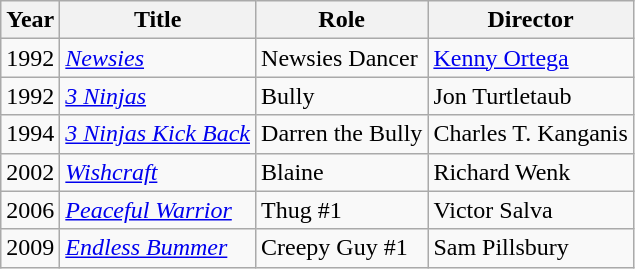<table class="wikitable sortable">
<tr>
<th>Year</th>
<th>Title</th>
<th>Role</th>
<th>Director</th>
</tr>
<tr>
<td>1992</td>
<td><em><a href='#'>Newsies</a></em></td>
<td>Newsies Dancer</td>
<td><a href='#'>Kenny Ortega</a></td>
</tr>
<tr>
<td>1992</td>
<td><a href='#'><em>3 Ninjas</em></a></td>
<td>Bully</td>
<td>Jon Turtletaub</td>
</tr>
<tr>
<td>1994</td>
<td><em><a href='#'>3 Ninjas Kick Back</a></em></td>
<td>Darren the Bully</td>
<td>Charles T. Kanganis</td>
</tr>
<tr>
<td>2002</td>
<td><em><a href='#'>Wishcraft</a></em></td>
<td>Blaine</td>
<td>Richard Wenk</td>
</tr>
<tr>
<td>2006</td>
<td><em><a href='#'>Peaceful Warrior</a></em></td>
<td>Thug #1</td>
<td>Victor Salva</td>
</tr>
<tr>
<td>2009</td>
<td><a href='#'><em>Endless Bummer</em></a></td>
<td>Creepy Guy #1</td>
<td>Sam Pillsbury</td>
</tr>
</table>
